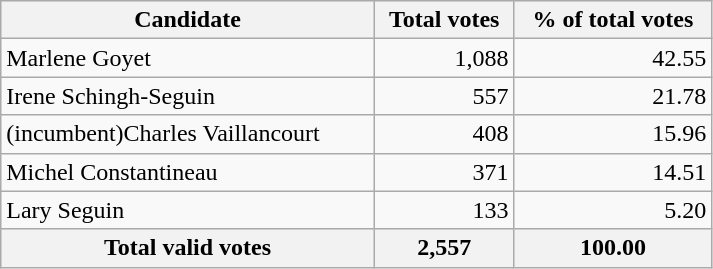<table style="width:475px;" class="wikitable">
<tr bgcolor="#EEEEEE">
<th align="left">Candidate</th>
<th align="right">Total votes</th>
<th align="right">% of total votes</th>
</tr>
<tr>
<td align="left">Marlene Goyet</td>
<td align="right">1,088</td>
<td align="right">42.55</td>
</tr>
<tr>
<td align="left">Irene Schingh-Seguin</td>
<td align="right">557</td>
<td align="right">21.78</td>
</tr>
<tr>
<td align="left">(incumbent)Charles Vaillancourt</td>
<td align="right">408</td>
<td align="right">15.96</td>
</tr>
<tr>
<td align="left">Michel Constantineau</td>
<td align="right">371</td>
<td align="right">14.51</td>
</tr>
<tr>
<td align="left">Lary Seguin</td>
<td align="right">133</td>
<td align="right">5.20</td>
</tr>
<tr bgcolor="#EEEEEE">
<th align="left">Total valid votes</th>
<th align="right">2,557</th>
<th align="right">100.00</th>
</tr>
</table>
